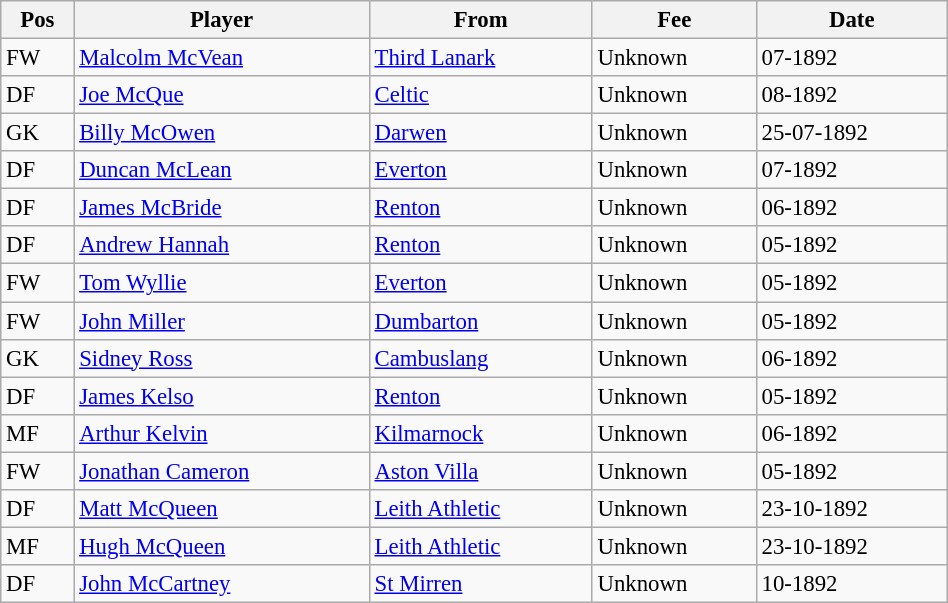<table width=50% class="wikitable" style="text-align:center; font-size:95%; text-align:left">
<tr>
<th><strong>Pos</strong></th>
<th><strong>Player</strong></th>
<th><strong>From</strong></th>
<th><strong>Fee</strong></th>
<th>Date</th>
</tr>
<tr --->
<td>FW</td>
<td> <a href='#'>Malcolm McVean</a></td>
<td> <a href='#'>Third Lanark</a></td>
<td>Unknown</td>
<td>07-1892</td>
</tr>
<tr --->
<td>DF</td>
<td> <a href='#'>Joe McQue</a></td>
<td> <a href='#'>Celtic</a></td>
<td>Unknown</td>
<td>08-1892</td>
</tr>
<tr --->
<td>GK</td>
<td> <a href='#'>Billy McOwen</a></td>
<td> <a href='#'>Darwen</a></td>
<td>Unknown</td>
<td>25-07-1892</td>
</tr>
<tr --->
<td>DF</td>
<td> <a href='#'>Duncan McLean</a></td>
<td> <a href='#'>Everton</a></td>
<td>Unknown</td>
<td>07-1892</td>
</tr>
<tr --->
<td>DF</td>
<td> <a href='#'>James McBride</a></td>
<td> <a href='#'>Renton</a></td>
<td>Unknown</td>
<td>06-1892</td>
</tr>
<tr --->
<td>DF</td>
<td> <a href='#'>Andrew Hannah</a></td>
<td> <a href='#'>Renton</a></td>
<td>Unknown</td>
<td>05-1892</td>
</tr>
<tr --->
<td>FW</td>
<td> <a href='#'>Tom Wyllie</a></td>
<td> <a href='#'>Everton</a></td>
<td>Unknown</td>
<td>05-1892</td>
</tr>
<tr --->
<td>FW</td>
<td> <a href='#'>John Miller</a></td>
<td> <a href='#'>Dumbarton</a></td>
<td>Unknown</td>
<td>05-1892</td>
</tr>
<tr --->
<td>GK</td>
<td> <a href='#'>Sidney Ross</a></td>
<td> <a href='#'>Cambuslang</a></td>
<td>Unknown</td>
<td>06-1892</td>
</tr>
<tr --->
<td>DF</td>
<td> <a href='#'>James Kelso</a></td>
<td> <a href='#'>Renton</a></td>
<td>Unknown</td>
<td>05-1892</td>
</tr>
<tr --->
<td>MF</td>
<td> <a href='#'>Arthur Kelvin</a></td>
<td> <a href='#'>Kilmarnock</a></td>
<td>Unknown</td>
<td>06-1892</td>
</tr>
<tr --->
<td>FW</td>
<td> <a href='#'>Jonathan Cameron</a></td>
<td> <a href='#'>Aston Villa</a></td>
<td>Unknown</td>
<td>05-1892</td>
</tr>
<tr --->
<td>DF</td>
<td> <a href='#'>Matt McQueen</a></td>
<td> <a href='#'>Leith Athletic</a></td>
<td>Unknown</td>
<td>23-10-1892</td>
</tr>
<tr --->
<td>MF</td>
<td> <a href='#'>Hugh McQueen</a></td>
<td> <a href='#'>Leith Athletic</a></td>
<td>Unknown</td>
<td>23-10-1892</td>
</tr>
<tr --->
<td>DF</td>
<td> <a href='#'>John McCartney</a></td>
<td> <a href='#'>St Mirren</a></td>
<td>Unknown</td>
<td>10-1892</td>
</tr>
</table>
